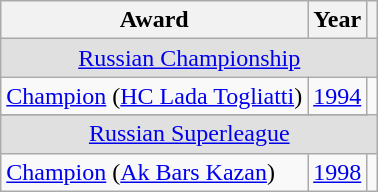<table class="wikitable">
<tr>
<th>Award</th>
<th>Year</th>
<th></th>
</tr>
<tr ALIGN="center" bgcolor="#e0e0e0">
<td colspan="3"><a href='#'>Russian Championship</a></td>
</tr>
<tr>
<td><a href='#'>Champion</a> (<a href='#'>HC Lada Togliatti</a>)</td>
<td><a href='#'>1994</a></td>
</tr>
<tr>
</tr>
<tr ALIGN="center" bgcolor="#e0e0e0">
<td colspan="3"><a href='#'>Russian Superleague</a></td>
</tr>
<tr>
<td><a href='#'>Champion</a> (<a href='#'>Ak Bars Kazan</a>)</td>
<td><a href='#'>1998</a></td>
</tr>
</table>
